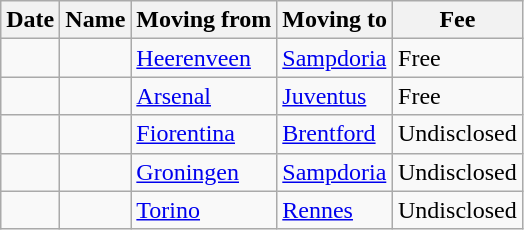<table class="wikitable sortable">
<tr>
<th>Date</th>
<th>Name</th>
<th>Moving from</th>
<th>Moving to</th>
<th>Fee</th>
</tr>
<tr>
<td></td>
<td> </td>
<td> <a href='#'>Heerenveen</a></td>
<td><a href='#'>Sampdoria</a></td>
<td>Free</td>
</tr>
<tr>
<td></td>
<td> </td>
<td> <a href='#'>Arsenal</a></td>
<td><a href='#'>Juventus</a></td>
<td>Free</td>
</tr>
<tr>
<td></td>
<td> </td>
<td><a href='#'>Fiorentina</a></td>
<td> <a href='#'>Brentford</a></td>
<td>Undisclosed</td>
</tr>
<tr>
<td></td>
<td> </td>
<td> <a href='#'>Groningen</a></td>
<td><a href='#'>Sampdoria</a></td>
<td>Undisclosed</td>
</tr>
<tr>
<td></td>
<td> </td>
<td><a href='#'>Torino</a></td>
<td> <a href='#'>Rennes</a></td>
<td>Undisclosed</td>
</tr>
</table>
